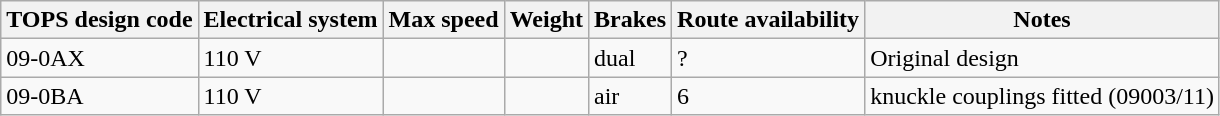<table class="wikitable">
<tr>
<th>TOPS design code</th>
<th>Electrical system</th>
<th>Max speed</th>
<th>Weight</th>
<th>Brakes</th>
<th>Route availability</th>
<th>Notes</th>
</tr>
<tr>
<td>09-0AX</td>
<td>110 V</td>
<td></td>
<td></td>
<td>dual</td>
<td>?</td>
<td>Original design</td>
</tr>
<tr>
<td>09-0BA</td>
<td>110 V</td>
<td></td>
<td></td>
<td>air</td>
<td>6</td>
<td>knuckle couplings fitted (09003/11)</td>
</tr>
</table>
